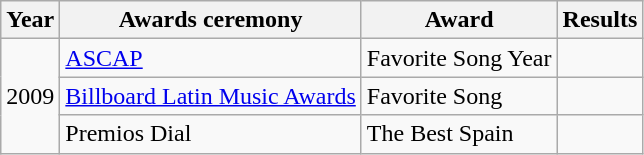<table class="wikitable">
<tr>
<th>Year</th>
<th>Awards ceremony</th>
<th>Award</th>
<th>Results</th>
</tr>
<tr>
<td rowspan="3">2009</td>
<td><a href='#'>ASCAP</a></td>
<td>Favorite Song Year</td>
<td></td>
</tr>
<tr>
<td><a href='#'>Billboard Latin Music Awards</a></td>
<td>Favorite Song</td>
<td></td>
</tr>
<tr>
<td>Premios Dial</td>
<td>The Best Spain</td>
<td></td>
</tr>
</table>
